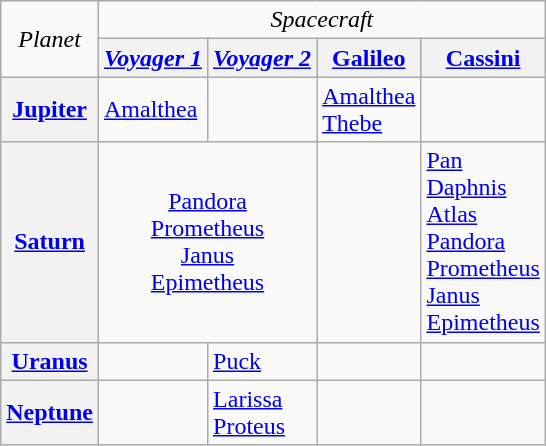<table class="wikitable">
<tr>
<td rowspan="2" align="center"><em>Planet</em></td>
<td colspan="4" align="center"><em>Spacecraft</em></td>
</tr>
<tr>
<th><em><a href='#'>Voyager 1</a></em></th>
<th><em><a href='#'>Voyager 2</a></em></th>
<th><a href='#'>Galileo</a></th>
<th><a href='#'>Cassini</a></th>
</tr>
<tr>
<th><a href='#'>Jupiter</a></th>
<td><a href='#'>Amalthea</a></td>
<td></td>
<td><a href='#'>Amalthea</a> <br> <a href='#'>Thebe</a></td>
<td></td>
</tr>
<tr>
<th><a href='#'>Saturn</a></th>
<td colspan="2" align="center"><a href='#'>Pandora</a> <br> <a href='#'>Prometheus</a> <br> <a href='#'>Janus</a> <br> <a href='#'>Epimetheus</a></td>
<td></td>
<td><a href='#'>Pan</a> <br> <a href='#'>Daphnis</a> <br> <a href='#'>Atlas</a> <br> <a href='#'>Pandora</a> <br> <a href='#'>Prometheus</a> <br> <a href='#'>Janus</a> <br> <a href='#'>Epimetheus</a></td>
</tr>
<tr>
<th><a href='#'>Uranus</a></th>
<td></td>
<td><a href='#'>Puck</a></td>
<td></td>
<td></td>
</tr>
<tr>
<th><a href='#'>Neptune</a></th>
<td></td>
<td><a href='#'>Larissa</a> <br> <a href='#'>Proteus</a></td>
<td></td>
<td></td>
</tr>
</table>
